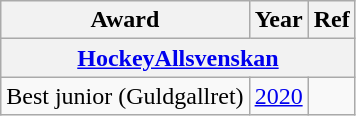<table class="wikitable">
<tr>
<th>Award</th>
<th>Year</th>
<th>Ref</th>
</tr>
<tr>
<th colspan="3"><a href='#'>HockeyAllsvenskan</a></th>
</tr>
<tr>
<td>Best junior (Guldgallret)</td>
<td><a href='#'>2020</a></td>
<td></td>
</tr>
</table>
